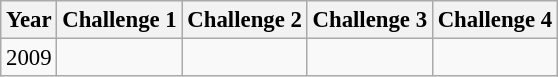<table class="wikitable sortable" style="font-size:95%">
<tr>
<th>Year</th>
<th>Challenge 1</th>
<th>Challenge 2</th>
<th>Challenge 3</th>
<th>Challenge 4</th>
</tr>
<tr ---->
<td>2009</td>
<td></td>
<td></td>
<td></td>
<td></td>
</tr>
</table>
